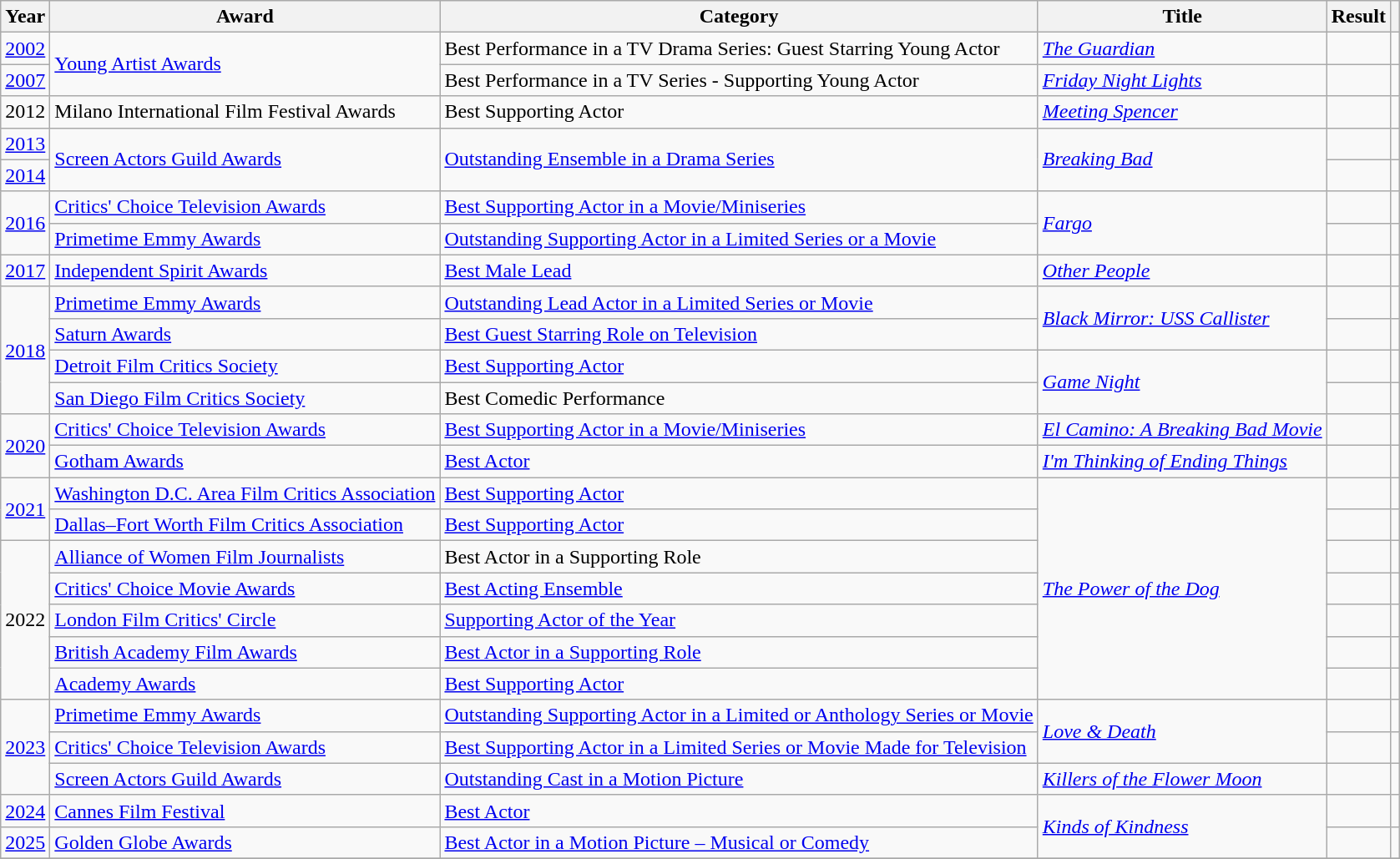<table class="wikitable sortable">
<tr>
<th>Year</th>
<th>Award</th>
<th>Category</th>
<th>Title</th>
<th>Result</th>
<th class=unsortable></th>
</tr>
<tr>
<td><a href='#'>2002</a></td>
<td rowspan="2"><a href='#'>Young Artist Awards</a></td>
<td>Best Performance in a TV Drama Series: Guest Starring Young Actor</td>
<td><em><a href='#'>The Guardian</a></em></td>
<td></td>
<td align="center"></td>
</tr>
<tr>
<td><a href='#'>2007</a></td>
<td>Best Performance in a TV Series - Supporting Young Actor</td>
<td><em><a href='#'>Friday Night Lights</a></em></td>
<td></td>
<td align="center"></td>
</tr>
<tr>
<td>2012</td>
<td>Milano International Film Festival Awards</td>
<td>Best Supporting Actor</td>
<td><em><a href='#'>Meeting Spencer</a></em></td>
<td></td>
<td align="center"></td>
</tr>
<tr>
<td><a href='#'>2013</a></td>
<td rowspan="2"><a href='#'>Screen Actors Guild Awards</a></td>
<td rowspan="2"><a href='#'>Outstanding Ensemble in a Drama Series</a></td>
<td rowspan="2"><em><a href='#'>Breaking Bad</a></em></td>
<td></td>
<td align="center"></td>
</tr>
<tr>
<td><a href='#'>2014</a></td>
<td></td>
<td align="center"></td>
</tr>
<tr>
<td rowspan="2"><a href='#'>2016</a></td>
<td><a href='#'>Critics' Choice Television Awards</a></td>
<td><a href='#'>Best Supporting Actor in a Movie/Miniseries</a></td>
<td rowspan="2"><em><a href='#'>Fargo</a></em></td>
<td></td>
<td align="center"></td>
</tr>
<tr>
<td><a href='#'>Primetime Emmy Awards</a></td>
<td><a href='#'>Outstanding Supporting Actor in a Limited Series or a Movie</a></td>
<td></td>
<td align="center"></td>
</tr>
<tr>
<td><a href='#'>2017</a></td>
<td><a href='#'>Independent Spirit Awards</a></td>
<td><a href='#'>Best Male Lead</a></td>
<td><em><a href='#'>Other People</a></em></td>
<td></td>
<td align="center"></td>
</tr>
<tr>
<td rowspan="4"><a href='#'>2018</a></td>
<td><a href='#'>Primetime Emmy Awards</a></td>
<td><a href='#'>Outstanding Lead Actor in a Limited Series or Movie</a></td>
<td rowspan="2"><em><a href='#'>Black Mirror: USS Callister</a></em></td>
<td></td>
<td align="center"></td>
</tr>
<tr>
<td><a href='#'>Saturn Awards</a></td>
<td><a href='#'>Best Guest Starring Role on Television</a></td>
<td></td>
<td align="center"></td>
</tr>
<tr>
<td><a href='#'>Detroit Film Critics Society</a></td>
<td><a href='#'>Best Supporting Actor</a></td>
<td rowspan="2"><em><a href='#'>Game Night</a></em></td>
<td></td>
<td></td>
</tr>
<tr>
<td><a href='#'>San Diego Film Critics Society</a></td>
<td>Best Comedic Performance</td>
<td></td>
<td align="center"></td>
</tr>
<tr>
<td rowspan="2"><a href='#'>2020</a></td>
<td><a href='#'>Critics' Choice Television Awards</a></td>
<td><a href='#'>Best Supporting Actor in a Movie/Miniseries</a></td>
<td><em><a href='#'>El Camino: A Breaking Bad Movie</a></em></td>
<td></td>
<td align="center"></td>
</tr>
<tr>
<td><a href='#'>Gotham Awards</a></td>
<td><a href='#'>Best Actor</a></td>
<td><em><a href='#'>I'm Thinking of Ending Things</a></em></td>
<td></td>
<td align="center"></td>
</tr>
<tr>
<td rowspan="2"><a href='#'>2021</a></td>
<td><a href='#'>Washington D.C. Area Film Critics Association</a></td>
<td><a href='#'>Best Supporting Actor</a></td>
<td rowspan="7"><em><a href='#'>The Power of the Dog</a></em></td>
<td></td>
<td></td>
</tr>
<tr>
<td><a href='#'>Dallas–Fort Worth Film Critics Association</a></td>
<td><a href='#'>Best Supporting Actor</a></td>
<td></td>
<td></td>
</tr>
<tr>
<td rowspan="5">2022</td>
<td><a href='#'>Alliance of Women Film Journalists</a></td>
<td>Best Actor in a Supporting Role</td>
<td></td>
<td></td>
</tr>
<tr>
<td><a href='#'>Critics' Choice Movie Awards</a></td>
<td><a href='#'>Best Acting Ensemble</a></td>
<td></td>
<td align="center"></td>
</tr>
<tr>
<td><a href='#'>London Film Critics' Circle</a></td>
<td><a href='#'>Supporting Actor of the Year</a></td>
<td></td>
<td align="center"></td>
</tr>
<tr>
<td><a href='#'>British Academy Film Awards</a></td>
<td><a href='#'>Best Actor in a Supporting Role</a></td>
<td></td>
<td align="center"></td>
</tr>
<tr>
<td><a href='#'>Academy Awards</a></td>
<td><a href='#'>Best Supporting Actor</a></td>
<td></td>
<td align="center"></td>
</tr>
<tr>
<td rowspan="3"><a href='#'>2023</a></td>
<td><a href='#'>Primetime Emmy Awards</a></td>
<td><a href='#'>Outstanding Supporting Actor in a Limited or Anthology Series or Movie</a></td>
<td rowspan="2"><em><a href='#'>Love & Death</a></em></td>
<td></td>
<td align="center"></td>
</tr>
<tr>
<td><a href='#'>Critics' Choice Television Awards</a></td>
<td><a href='#'>Best Supporting Actor in a Limited Series or Movie Made for Television</a></td>
<td></td>
<td align="center"></td>
</tr>
<tr>
<td><a href='#'>Screen Actors Guild Awards</a></td>
<td><a href='#'>Outstanding Cast in a Motion Picture</a></td>
<td><em><a href='#'>Killers of the Flower Moon</a></em></td>
<td></td>
<td align="center"></td>
</tr>
<tr>
<td><a href='#'>2024</a></td>
<td><a href='#'>Cannes Film Festival</a></td>
<td><a href='#'>Best Actor</a></td>
<td rowspan="2"><em><a href='#'>Kinds of Kindness</a></em></td>
<td></td>
<td align="center"></td>
</tr>
<tr>
<td><a href='#'>2025</a></td>
<td><a href='#'>Golden Globe Awards</a></td>
<td><a href='#'>Best Actor in a Motion Picture – Musical or Comedy</a></td>
<td></td>
<td align="center"></td>
</tr>
<tr>
</tr>
</table>
